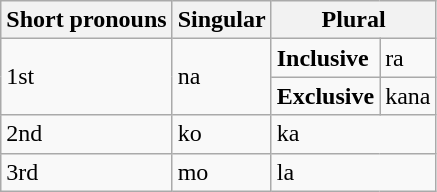<table class="wikitable">
<tr>
<th>Short pronouns</th>
<th>Singular</th>
<th colspan="2">Plural</th>
</tr>
<tr>
<td rowspan="2">1st</td>
<td rowspan="2">na</td>
<td><strong>Inclusive</strong></td>
<td>ra</td>
</tr>
<tr>
<td><strong>Exclusive</strong></td>
<td>kana</td>
</tr>
<tr>
<td>2nd</td>
<td>ko</td>
<td colspan="2">ka</td>
</tr>
<tr>
<td>3rd</td>
<td>mo</td>
<td colspan="2">la</td>
</tr>
</table>
